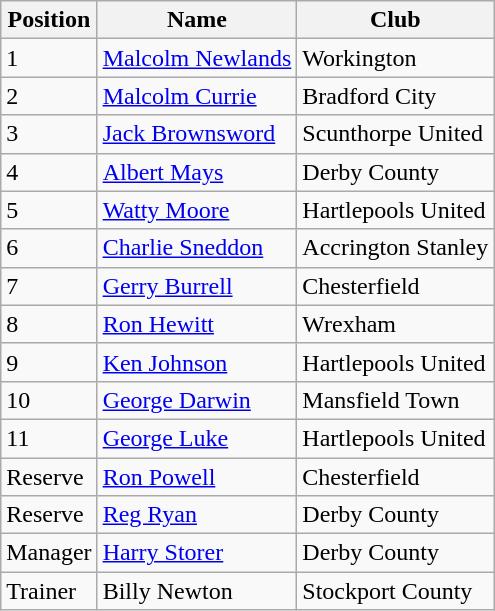<table class="wikitable" border="1">
<tr>
<th>Position</th>
<th>Name</th>
<th>Club</th>
</tr>
<tr>
<td>1</td>
<td><a href='#'>Malcolm Newlands</a></td>
<td>Workington</td>
</tr>
<tr>
<td>2</td>
<td><a href='#'>Malcolm Currie</a></td>
<td>Bradford City</td>
</tr>
<tr>
<td>3</td>
<td><a href='#'>Jack Brownsword</a></td>
<td>Scunthorpe United</td>
</tr>
<tr>
<td>4</td>
<td><a href='#'>Albert Mays</a></td>
<td>Derby County</td>
</tr>
<tr>
<td>5</td>
<td><a href='#'>Watty Moore</a></td>
<td>Hartlepools United</td>
</tr>
<tr>
<td>6</td>
<td><a href='#'>Charlie Sneddon</a></td>
<td>Accrington Stanley</td>
</tr>
<tr>
<td>7</td>
<td><a href='#'>Gerry Burrell</a></td>
<td>Chesterfield</td>
</tr>
<tr>
<td>8</td>
<td><a href='#'>Ron Hewitt</a></td>
<td>Wrexham</td>
</tr>
<tr>
<td>9</td>
<td><a href='#'>Ken Johnson</a></td>
<td>Hartlepools United</td>
</tr>
<tr>
<td>10</td>
<td><a href='#'>George Darwin</a></td>
<td>Mansfield Town</td>
</tr>
<tr>
<td>11</td>
<td><a href='#'>George Luke</a></td>
<td>Hartlepools United</td>
</tr>
<tr>
<td>Reserve</td>
<td><a href='#'>Ron Powell</a></td>
<td>Chesterfield</td>
</tr>
<tr>
<td>Reserve</td>
<td><a href='#'>Reg Ryan</a></td>
<td>Derby County</td>
</tr>
<tr>
<td>Manager</td>
<td><a href='#'>Harry Storer</a></td>
<td>Derby County</td>
</tr>
<tr>
<td>Trainer</td>
<td>Billy Newton</td>
<td>Stockport County</td>
</tr>
</table>
